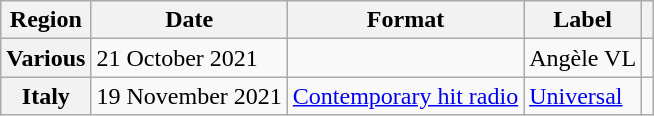<table class="wikitable plainrowheaders">
<tr>
<th scope="col">Region</th>
<th scope="col">Date</th>
<th scope="col">Format</th>
<th scope="col">Label</th>
<th scope="col"></th>
</tr>
<tr>
<th scope="row">Various</th>
<td>21 October 2021</td>
<td></td>
<td>Angèle VL</td>
<td></td>
</tr>
<tr>
<th scope="row">Italy</th>
<td>19 November 2021</td>
<td><a href='#'>Contemporary hit radio</a></td>
<td><a href='#'>Universal</a></td>
<td></td>
</tr>
</table>
